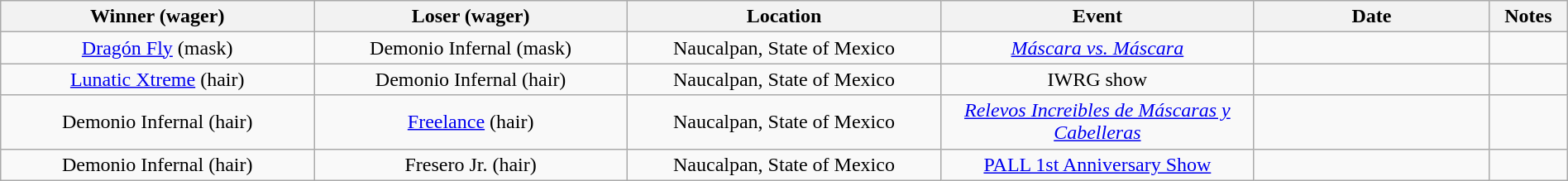<table class="wikitable sortable" width=100%  style="text-align: center">
<tr>
<th width=20%>Winner (wager)</th>
<th width=20%>Loser (wager)</th>
<th width=20%>Location</th>
<th width=20%>Event</th>
<th width=15%>Date</th>
<th width=5%>Notes</th>
</tr>
<tr>
<td><a href='#'>Dragón Fly</a> (mask)</td>
<td>Demonio Infernal (mask)</td>
<td>Naucalpan, State of Mexico</td>
<td><em><a href='#'>Máscara vs. Máscara</a></em></td>
<td></td>
<td></td>
</tr>
<tr>
<td><a href='#'>Lunatic Xtreme</a> (hair)</td>
<td>Demonio Infernal (hair)</td>
<td>Naucalpan, State of Mexico</td>
<td>IWRG show</td>
<td></td>
<td></td>
</tr>
<tr>
<td>Demonio Infernal   (hair)</td>
<td><a href='#'>Freelance</a> (hair)</td>
<td>Naucalpan, State of Mexico</td>
<td><em><a href='#'>Relevos Increibles de Máscaras y Cabelleras</a></em></td>
<td></td>
<td></td>
</tr>
<tr>
<td>Demonio Infernal (hair)</td>
<td>Fresero Jr. (hair)</td>
<td>Naucalpan, State of Mexico</td>
<td><a href='#'>PALL 1st Anniversary Show</a></td>
<td></td>
<td></td>
</tr>
</table>
